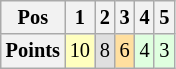<table class="wikitable" style="font-size: 85%;">
<tr>
<th>Pos</th>
<th>1</th>
<th>2</th>
<th>3</th>
<th>4</th>
<th>5</th>
</tr>
<tr align="center">
<th>Points</th>
<td style="background:#FFFFBF;">10</td>
<td style="background:#DFDFDF;">8</td>
<td style="background:#FFDF9F;">6</td>
<td style="background:#DFFFDF;">4</td>
<td style="background:#DFFFDF;">3</td>
</tr>
</table>
